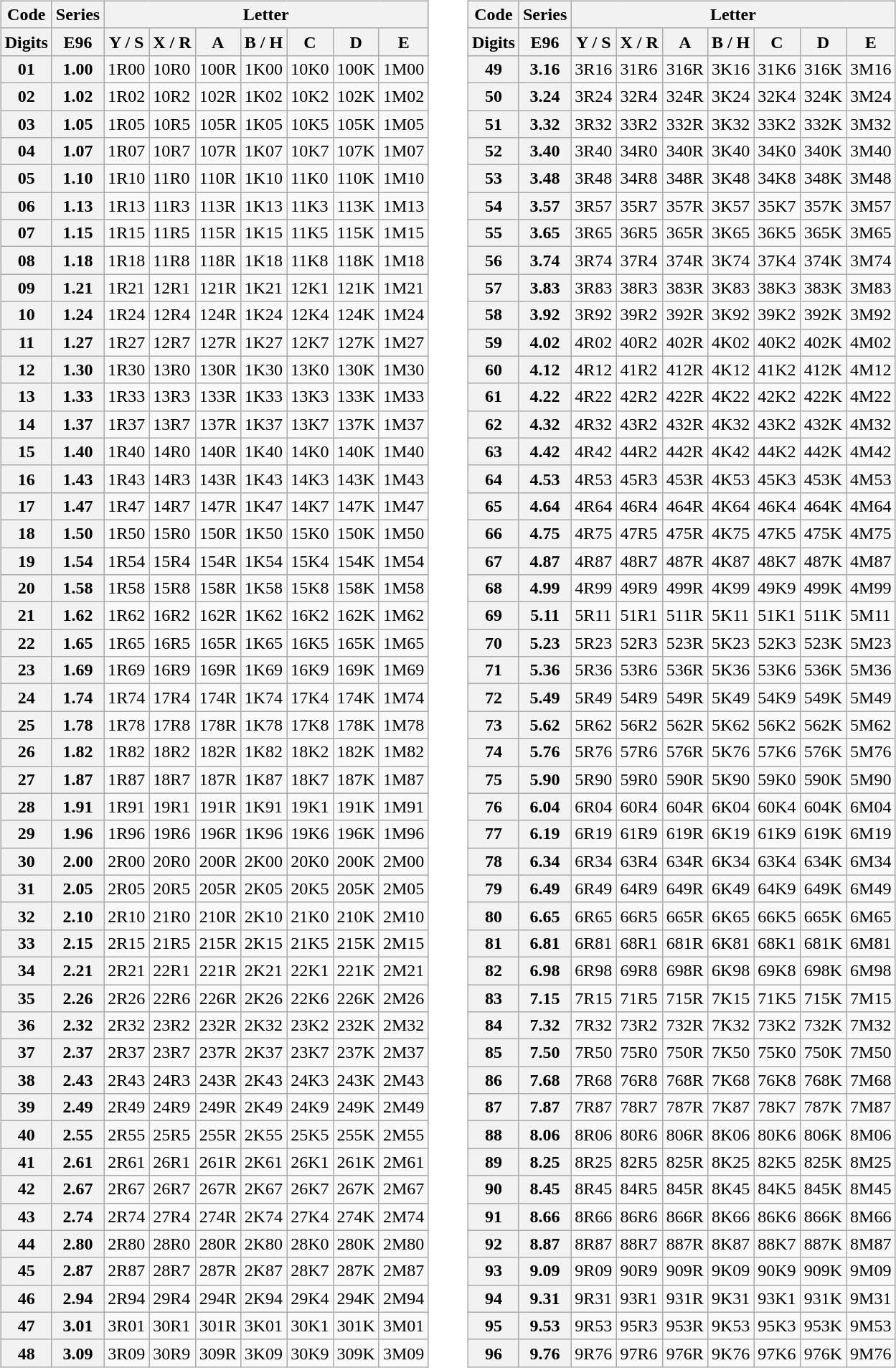<table>
<tr>
<td><br><table class="wikitable" style="float:left; margin-right:2em;">
<tr>
<th>Code</th>
<th>Series</th>
<th colspan="7">Letter</th>
</tr>
<tr>
<th>Digits</th>
<th>E96</th>
<th>Y / S</th>
<th>X / R</th>
<th>A</th>
<th>B / H</th>
<th>C</th>
<th>D</th>
<th>E</th>
</tr>
<tr>
<th>01</th>
<th>1.00</th>
<td>1R00</td>
<td>10R0</td>
<td>100R</td>
<td>1K00</td>
<td>10K0</td>
<td>100K</td>
<td>1M00</td>
</tr>
<tr>
<th>02</th>
<th>1.02</th>
<td>1R02</td>
<td>10R2</td>
<td>102R</td>
<td>1K02</td>
<td>10K2</td>
<td>102K</td>
<td>1M02</td>
</tr>
<tr>
<th>03</th>
<th>1.05</th>
<td>1R05</td>
<td>10R5</td>
<td>105R</td>
<td>1K05</td>
<td>10K5</td>
<td>105K</td>
<td>1M05</td>
</tr>
<tr>
<th>04</th>
<th>1.07</th>
<td>1R07</td>
<td>10R7</td>
<td>107R</td>
<td>1K07</td>
<td>10K7</td>
<td>107K</td>
<td>1M07</td>
</tr>
<tr>
<th>05</th>
<th>1.10</th>
<td>1R10</td>
<td>11R0</td>
<td>110R</td>
<td>1K10</td>
<td>11K0</td>
<td>110K</td>
<td>1M10</td>
</tr>
<tr>
<th>06</th>
<th>1.13</th>
<td>1R13</td>
<td>11R3</td>
<td>113R</td>
<td>1K13</td>
<td>11K3</td>
<td>113K</td>
<td>1M13</td>
</tr>
<tr>
<th>07</th>
<th>1.15</th>
<td>1R15</td>
<td>11R5</td>
<td>115R</td>
<td>1K15</td>
<td>11K5</td>
<td>115K</td>
<td>1M15</td>
</tr>
<tr>
<th>08</th>
<th>1.18</th>
<td>1R18</td>
<td>11R8</td>
<td>118R</td>
<td>1K18</td>
<td>11K8</td>
<td>118K</td>
<td>1M18</td>
</tr>
<tr>
<th>09</th>
<th>1.21</th>
<td>1R21</td>
<td>12R1</td>
<td>121R</td>
<td>1K21</td>
<td>12K1</td>
<td>121K</td>
<td>1M21</td>
</tr>
<tr>
<th>10</th>
<th>1.24</th>
<td>1R24</td>
<td>12R4</td>
<td>124R</td>
<td>1K24</td>
<td>12K4</td>
<td>124K</td>
<td>1M24</td>
</tr>
<tr>
<th>11</th>
<th>1.27</th>
<td>1R27</td>
<td>12R7</td>
<td>127R</td>
<td>1K27</td>
<td>12K7</td>
<td>127K</td>
<td>1M27</td>
</tr>
<tr>
<th>12</th>
<th>1.30</th>
<td>1R30</td>
<td>13R0</td>
<td>130R</td>
<td>1K30</td>
<td>13K0</td>
<td>130K</td>
<td>1M30</td>
</tr>
<tr>
<th>13</th>
<th>1.33</th>
<td>1R33</td>
<td>13R3</td>
<td>133R</td>
<td>1K33</td>
<td>13K3</td>
<td>133K</td>
<td>1M33</td>
</tr>
<tr>
<th>14</th>
<th>1.37</th>
<td>1R37</td>
<td>13R7</td>
<td>137R</td>
<td>1K37</td>
<td>13K7</td>
<td>137K</td>
<td>1M37</td>
</tr>
<tr>
<th>15</th>
<th>1.40</th>
<td>1R40</td>
<td>14R0</td>
<td>140R</td>
<td>1K40</td>
<td>14K0</td>
<td>140K</td>
<td>1M40</td>
</tr>
<tr>
<th>16</th>
<th>1.43</th>
<td>1R43</td>
<td>14R3</td>
<td>143R</td>
<td>1K43</td>
<td>14K3</td>
<td>143K</td>
<td>1M43</td>
</tr>
<tr>
<th>17</th>
<th>1.47</th>
<td>1R47</td>
<td>14R7</td>
<td>147R</td>
<td>1K47</td>
<td>14K7</td>
<td>147K</td>
<td>1M47</td>
</tr>
<tr>
<th>18</th>
<th>1.50</th>
<td>1R50</td>
<td>15R0</td>
<td>150R</td>
<td>1K50</td>
<td>15K0</td>
<td>150K</td>
<td>1M50</td>
</tr>
<tr>
<th>19</th>
<th>1.54</th>
<td>1R54</td>
<td>15R4</td>
<td>154R</td>
<td>1K54</td>
<td>15K4</td>
<td>154K</td>
<td>1M54</td>
</tr>
<tr>
<th>20</th>
<th>1.58</th>
<td>1R58</td>
<td>15R8</td>
<td>158R</td>
<td>1K58</td>
<td>15K8</td>
<td>158K</td>
<td>1M58</td>
</tr>
<tr>
<th>21</th>
<th>1.62</th>
<td>1R62</td>
<td>16R2</td>
<td>162R</td>
<td>1K62</td>
<td>16K2</td>
<td>162K</td>
<td>1M62</td>
</tr>
<tr>
<th>22</th>
<th>1.65</th>
<td>1R65</td>
<td>16R5</td>
<td>165R</td>
<td>1K65</td>
<td>16K5</td>
<td>165K</td>
<td>1M65</td>
</tr>
<tr>
<th>23</th>
<th>1.69</th>
<td>1R69</td>
<td>16R9</td>
<td>169R</td>
<td>1K69</td>
<td>16K9</td>
<td>169K</td>
<td>1M69</td>
</tr>
<tr>
<th>24</th>
<th>1.74</th>
<td>1R74</td>
<td>17R4</td>
<td>174R</td>
<td>1K74</td>
<td>17K4</td>
<td>174K</td>
<td>1M74</td>
</tr>
<tr>
<th>25</th>
<th>1.78</th>
<td>1R78</td>
<td>17R8</td>
<td>178R</td>
<td>1K78</td>
<td>17K8</td>
<td>178K</td>
<td>1M78</td>
</tr>
<tr>
<th>26</th>
<th>1.82</th>
<td>1R82</td>
<td>18R2</td>
<td>182R</td>
<td>1K82</td>
<td>18K2</td>
<td>182K</td>
<td>1M82</td>
</tr>
<tr>
<th>27</th>
<th>1.87</th>
<td>1R87</td>
<td>18R7</td>
<td>187R</td>
<td>1K87</td>
<td>18K7</td>
<td>187K</td>
<td>1M87</td>
</tr>
<tr>
<th>28</th>
<th>1.91</th>
<td>1R91</td>
<td>19R1</td>
<td>191R</td>
<td>1K91</td>
<td>19K1</td>
<td>191K</td>
<td>1M91</td>
</tr>
<tr>
<th>29</th>
<th>1.96</th>
<td>1R96</td>
<td>19R6</td>
<td>196R</td>
<td>1K96</td>
<td>19K6</td>
<td>196K</td>
<td>1M96</td>
</tr>
<tr>
<th>30</th>
<th>2.00</th>
<td>2R00</td>
<td>20R0</td>
<td>200R</td>
<td>2K00</td>
<td>20K0</td>
<td>200K</td>
<td>2M00</td>
</tr>
<tr>
<th>31</th>
<th>2.05</th>
<td>2R05</td>
<td>20R5</td>
<td>205R</td>
<td>2K05</td>
<td>20K5</td>
<td>205K</td>
<td>2M05</td>
</tr>
<tr>
<th>32</th>
<th>2.10</th>
<td>2R10</td>
<td>21R0</td>
<td>210R</td>
<td>2K10</td>
<td>21K0</td>
<td>210K</td>
<td>2M10</td>
</tr>
<tr>
<th>33</th>
<th>2.15</th>
<td>2R15</td>
<td>21R5</td>
<td>215R</td>
<td>2K15</td>
<td>21K5</td>
<td>215K</td>
<td>2M15</td>
</tr>
<tr>
<th>34</th>
<th>2.21</th>
<td>2R21</td>
<td>22R1</td>
<td>221R</td>
<td>2K21</td>
<td>22K1</td>
<td>221K</td>
<td>2M21</td>
</tr>
<tr>
<th>35</th>
<th>2.26</th>
<td>2R26</td>
<td>22R6</td>
<td>226R</td>
<td>2K26</td>
<td>22K6</td>
<td>226K</td>
<td>2M26</td>
</tr>
<tr>
<th>36</th>
<th>2.32</th>
<td>2R32</td>
<td>23R2</td>
<td>232R</td>
<td>2K32</td>
<td>23K2</td>
<td>232K</td>
<td>2M32</td>
</tr>
<tr>
<th>37</th>
<th>2.37</th>
<td>2R37</td>
<td>23R7</td>
<td>237R</td>
<td>2K37</td>
<td>23K7</td>
<td>237K</td>
<td>2M37</td>
</tr>
<tr>
<th>38</th>
<th>2.43</th>
<td>2R43</td>
<td>24R3</td>
<td>243R</td>
<td>2K43</td>
<td>24K3</td>
<td>243K</td>
<td>2M43</td>
</tr>
<tr>
<th>39</th>
<th>2.49</th>
<td>2R49</td>
<td>24R9</td>
<td>249R</td>
<td>2K49</td>
<td>24K9</td>
<td>249K</td>
<td>2M49</td>
</tr>
<tr>
<th>40</th>
<th>2.55</th>
<td>2R55</td>
<td>25R5</td>
<td>255R</td>
<td>2K55</td>
<td>25K5</td>
<td>255K</td>
<td>2M55</td>
</tr>
<tr>
<th>41</th>
<th>2.61</th>
<td>2R61</td>
<td>26R1</td>
<td>261R</td>
<td>2K61</td>
<td>26K1</td>
<td>261K</td>
<td>2M61</td>
</tr>
<tr>
<th>42</th>
<th>2.67</th>
<td>2R67</td>
<td>26R7</td>
<td>267R</td>
<td>2K67</td>
<td>26K7</td>
<td>267K</td>
<td>2M67</td>
</tr>
<tr>
<th>43</th>
<th>2.74</th>
<td>2R74</td>
<td>27R4</td>
<td>274R</td>
<td>2K74</td>
<td>27K4</td>
<td>274K</td>
<td>2M74</td>
</tr>
<tr>
<th>44</th>
<th>2.80</th>
<td>2R80</td>
<td>28R0</td>
<td>280R</td>
<td>2K80</td>
<td>28K0</td>
<td>280K</td>
<td>2M80</td>
</tr>
<tr>
<th>45</th>
<th>2.87</th>
<td>2R87</td>
<td>28R7</td>
<td>287R</td>
<td>2K87</td>
<td>28K7</td>
<td>287K</td>
<td>2M87</td>
</tr>
<tr>
<th>46</th>
<th>2.94</th>
<td>2R94</td>
<td>29R4</td>
<td>294R</td>
<td>2K94</td>
<td>29K4</td>
<td>294K</td>
<td>2M94</td>
</tr>
<tr>
<th>47</th>
<th>3.01</th>
<td>3R01</td>
<td>30R1</td>
<td>301R</td>
<td>3K01</td>
<td>30K1</td>
<td>301K</td>
<td>3M01</td>
</tr>
<tr>
<th>48</th>
<th>3.09</th>
<td>3R09</td>
<td>30R9</td>
<td>309R</td>
<td>3K09</td>
<td>30K9</td>
<td>309K</td>
<td>3M09</td>
</tr>
</table>
</td>
<td><br><table class="wikitable" style="float: right; margin-right: 2em;">
<tr>
<th>Code</th>
<th>Series</th>
<th colspan="7">Letter</th>
</tr>
<tr>
<th>Digits</th>
<th>E96</th>
<th>Y / S</th>
<th>X / R</th>
<th>A</th>
<th>B / H</th>
<th>C</th>
<th>D</th>
<th>E</th>
</tr>
<tr>
<th>49</th>
<th>3.16</th>
<td>3R16</td>
<td>31R6</td>
<td>316R</td>
<td>3K16</td>
<td>31K6</td>
<td>316K</td>
<td>3M16</td>
</tr>
<tr>
<th>50</th>
<th>3.24</th>
<td>3R24</td>
<td>32R4</td>
<td>324R</td>
<td>3K24</td>
<td>32K4</td>
<td>324K</td>
<td>3M24</td>
</tr>
<tr>
<th>51</th>
<th>3.32</th>
<td>3R32</td>
<td>33R2</td>
<td>332R</td>
<td>3K32</td>
<td>33K2</td>
<td>332K</td>
<td>3M32</td>
</tr>
<tr>
<th>52</th>
<th>3.40</th>
<td>3R40</td>
<td>34R0</td>
<td>340R</td>
<td>3K40</td>
<td>34K0</td>
<td>340K</td>
<td>3M40</td>
</tr>
<tr>
<th>53</th>
<th>3.48</th>
<td>3R48</td>
<td>34R8</td>
<td>348R</td>
<td>3K48</td>
<td>34K8</td>
<td>348K</td>
<td>3M48</td>
</tr>
<tr>
<th>54</th>
<th>3.57</th>
<td>3R57</td>
<td>35R7</td>
<td>357R</td>
<td>3K57</td>
<td>35K7</td>
<td>357K</td>
<td>3M57</td>
</tr>
<tr>
<th>55</th>
<th>3.65</th>
<td>3R65</td>
<td>36R5</td>
<td>365R</td>
<td>3K65</td>
<td>36K5</td>
<td>365K</td>
<td>3M65</td>
</tr>
<tr>
<th>56</th>
<th>3.74</th>
<td>3R74</td>
<td>37R4</td>
<td>374R</td>
<td>3K74</td>
<td>37K4</td>
<td>374K</td>
<td>3M74</td>
</tr>
<tr>
<th>57</th>
<th>3.83</th>
<td>3R83</td>
<td>38R3</td>
<td>383R</td>
<td>3K83</td>
<td>38K3</td>
<td>383K</td>
<td>3M83</td>
</tr>
<tr>
<th>58</th>
<th>3.92</th>
<td>3R92</td>
<td>39R2</td>
<td>392R</td>
<td>3K92</td>
<td>39K2</td>
<td>392K</td>
<td>3M92</td>
</tr>
<tr>
<th>59</th>
<th>4.02</th>
<td>4R02</td>
<td>40R2</td>
<td>402R</td>
<td>4K02</td>
<td>40K2</td>
<td>402K</td>
<td>4M02</td>
</tr>
<tr>
<th>60</th>
<th>4.12</th>
<td>4R12</td>
<td>41R2</td>
<td>412R</td>
<td>4K12</td>
<td>41K2</td>
<td>412K</td>
<td>4M12</td>
</tr>
<tr>
<th>61</th>
<th>4.22</th>
<td>4R22</td>
<td>42R2</td>
<td>422R</td>
<td>4K22</td>
<td>42K2</td>
<td>422K</td>
<td>4M22</td>
</tr>
<tr>
<th>62</th>
<th>4.32</th>
<td>4R32</td>
<td>43R2</td>
<td>432R</td>
<td>4K32</td>
<td>43K2</td>
<td>432K</td>
<td>4M32</td>
</tr>
<tr>
<th>63</th>
<th>4.42</th>
<td>4R42</td>
<td>44R2</td>
<td>442R</td>
<td>4K42</td>
<td>44K2</td>
<td>442K</td>
<td>4M42</td>
</tr>
<tr>
<th>64</th>
<th>4.53</th>
<td>4R53</td>
<td>45R3</td>
<td>453R</td>
<td>4K53</td>
<td>45K3</td>
<td>453K</td>
<td>4M53</td>
</tr>
<tr>
<th>65</th>
<th>4.64</th>
<td>4R64</td>
<td>46R4</td>
<td>464R</td>
<td>4K64</td>
<td>46K4</td>
<td>464K</td>
<td>4M64</td>
</tr>
<tr>
<th>66</th>
<th>4.75</th>
<td>4R75</td>
<td>47R5</td>
<td>475R</td>
<td>4K75</td>
<td>47K5</td>
<td>475K</td>
<td>4M75</td>
</tr>
<tr>
<th>67</th>
<th>4.87</th>
<td>4R87</td>
<td>48R7</td>
<td>487R</td>
<td>4K87</td>
<td>48K7</td>
<td>487K</td>
<td>4M87</td>
</tr>
<tr>
<th>68</th>
<th>4.99</th>
<td>4R99</td>
<td>49R9</td>
<td>499R</td>
<td>4K99</td>
<td>49K9</td>
<td>499K</td>
<td>4M99</td>
</tr>
<tr>
<th>69</th>
<th>5.11</th>
<td>5R11</td>
<td>51R1</td>
<td>511R</td>
<td>5K11</td>
<td>51K1</td>
<td>511K</td>
<td>5M11</td>
</tr>
<tr>
<th>70</th>
<th>5.23</th>
<td>5R23</td>
<td>52R3</td>
<td>523R</td>
<td>5K23</td>
<td>52K3</td>
<td>523K</td>
<td>5M23</td>
</tr>
<tr>
<th>71</th>
<th>5.36</th>
<td>5R36</td>
<td>53R6</td>
<td>536R</td>
<td>5K36</td>
<td>53K6</td>
<td>536K</td>
<td>5M36</td>
</tr>
<tr>
<th>72</th>
<th>5.49</th>
<td>5R49</td>
<td>54R9</td>
<td>549R</td>
<td>5K49</td>
<td>54K9</td>
<td>549K</td>
<td>5M49</td>
</tr>
<tr>
<th>73</th>
<th>5.62</th>
<td>5R62</td>
<td>56R2</td>
<td>562R</td>
<td>5K62</td>
<td>56K2</td>
<td>562K</td>
<td>5M62</td>
</tr>
<tr>
<th>74</th>
<th>5.76</th>
<td>5R76</td>
<td>57R6</td>
<td>576R</td>
<td>5K76</td>
<td>57K6</td>
<td>576K</td>
<td>5M76</td>
</tr>
<tr>
<th>75</th>
<th>5.90</th>
<td>5R90</td>
<td>59R0</td>
<td>590R</td>
<td>5K90</td>
<td>59K0</td>
<td>590K</td>
<td>5M90</td>
</tr>
<tr>
<th>76</th>
<th>6.04</th>
<td>6R04</td>
<td>60R4</td>
<td>604R</td>
<td>6K04</td>
<td>60K4</td>
<td>604K</td>
<td>6M04</td>
</tr>
<tr>
<th>77</th>
<th>6.19</th>
<td>6R19</td>
<td>61R9</td>
<td>619R</td>
<td>6K19</td>
<td>61K9</td>
<td>619K</td>
<td>6M19</td>
</tr>
<tr>
<th>78</th>
<th>6.34</th>
<td>6R34</td>
<td>63R4</td>
<td>634R</td>
<td>6K34</td>
<td>63K4</td>
<td>634K</td>
<td>6M34</td>
</tr>
<tr>
<th>79</th>
<th>6.49</th>
<td>6R49</td>
<td>64R9</td>
<td>649R</td>
<td>6K49</td>
<td>64K9</td>
<td>649K</td>
<td>6M49</td>
</tr>
<tr>
<th>80</th>
<th>6.65</th>
<td>6R65</td>
<td>66R5</td>
<td>665R</td>
<td>6K65</td>
<td>66K5</td>
<td>665K</td>
<td>6M65</td>
</tr>
<tr>
<th>81</th>
<th>6.81</th>
<td>6R81</td>
<td>68R1</td>
<td>681R</td>
<td>6K81</td>
<td>68K1</td>
<td>681K</td>
<td>6M81</td>
</tr>
<tr>
<th>82</th>
<th>6.98</th>
<td>6R98</td>
<td>69R8</td>
<td>698R</td>
<td>6K98</td>
<td>69K8</td>
<td>698K</td>
<td>6M98</td>
</tr>
<tr>
<th>83</th>
<th>7.15</th>
<td>7R15</td>
<td>71R5</td>
<td>715R</td>
<td>7K15</td>
<td>71K5</td>
<td>715K</td>
<td>7M15</td>
</tr>
<tr>
<th>84</th>
<th>7.32</th>
<td>7R32</td>
<td>73R2</td>
<td>732R</td>
<td>7K32</td>
<td>73K2</td>
<td>732K</td>
<td>7M32</td>
</tr>
<tr>
<th>85</th>
<th>7.50</th>
<td>7R50</td>
<td>75R0</td>
<td>750R</td>
<td>7K50</td>
<td>75K0</td>
<td>750K</td>
<td>7M50</td>
</tr>
<tr>
<th>86</th>
<th>7.68</th>
<td>7R68</td>
<td>76R8</td>
<td>768R</td>
<td>7K68</td>
<td>76K8</td>
<td>768K</td>
<td>7M68</td>
</tr>
<tr>
<th>87</th>
<th>7.87</th>
<td>7R87</td>
<td>78R7</td>
<td>787R</td>
<td>7K87</td>
<td>78K7</td>
<td>787K</td>
<td>7M87</td>
</tr>
<tr>
<th>88</th>
<th>8.06</th>
<td>8R06</td>
<td>80R6</td>
<td>806R</td>
<td>8K06</td>
<td>80K6</td>
<td>806K</td>
<td>8M06</td>
</tr>
<tr>
<th>89</th>
<th>8.25</th>
<td>8R25</td>
<td>82R5</td>
<td>825R</td>
<td>8K25</td>
<td>82K5</td>
<td>825K</td>
<td>8M25</td>
</tr>
<tr>
<th>90</th>
<th>8.45</th>
<td>8R45</td>
<td>84R5</td>
<td>845R</td>
<td>8K45</td>
<td>84K5</td>
<td>845K</td>
<td>8M45</td>
</tr>
<tr>
<th>91</th>
<th>8.66</th>
<td>8R66</td>
<td>86R6</td>
<td>866R</td>
<td>8K66</td>
<td>86K6</td>
<td>866K</td>
<td>8M66</td>
</tr>
<tr>
<th>92</th>
<th>8.87</th>
<td>8R87</td>
<td>88R7</td>
<td>887R</td>
<td>8K87</td>
<td>88K7</td>
<td>887K</td>
<td>8M87</td>
</tr>
<tr>
<th>93</th>
<th>9.09</th>
<td>9R09</td>
<td>90R9</td>
<td>909R</td>
<td>9K09</td>
<td>90K9</td>
<td>909K</td>
<td>9M09</td>
</tr>
<tr>
<th>94</th>
<th>9.31</th>
<td>9R31</td>
<td>93R1</td>
<td>931R</td>
<td>9K31</td>
<td>93K1</td>
<td>931K</td>
<td>9M31</td>
</tr>
<tr>
<th>95</th>
<th>9.53</th>
<td>9R53</td>
<td>95R3</td>
<td>953R</td>
<td>9K53</td>
<td>95K3</td>
<td>953K</td>
<td>9M53</td>
</tr>
<tr>
<th>96</th>
<th>9.76</th>
<td>9R76</td>
<td>97R6</td>
<td>976R</td>
<td>9K76</td>
<td>97K6</td>
<td>976K</td>
<td>9M76</td>
</tr>
</table>
</td>
</tr>
</table>
